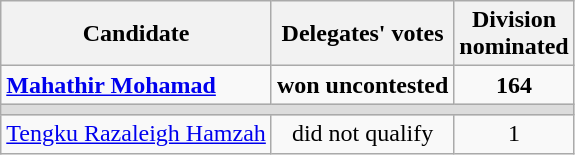<table class=wikitable>
<tr>
<th>Candidate</th>
<th>Delegates' votes</th>
<th>Division<br>nominated</th>
</tr>
<tr>
<td><strong><a href='#'>Mahathir Mohamad</a></strong></td>
<td align=center><strong>won uncontested</strong></td>
<td align=center><strong>164</strong></td>
</tr>
<tr>
<td colspan=3 bgcolor=dcdcdc></td>
</tr>
<tr>
<td><a href='#'>Tengku Razaleigh Hamzah</a></td>
<td align=center>did not qualify</td>
<td align=center>1</td>
</tr>
</table>
